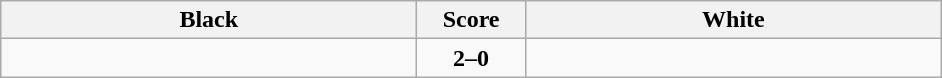<table class="wikitable" style="text-align: center;">
<tr>
<th align="right" width="270">Black</th>
<th width="65">Score</th>
<th align="left" width="270">White</th>
</tr>
<tr>
<td align=left><strong></strong></td>
<td align=center><strong>2–0</strong></td>
<td align=left></td>
</tr>
</table>
